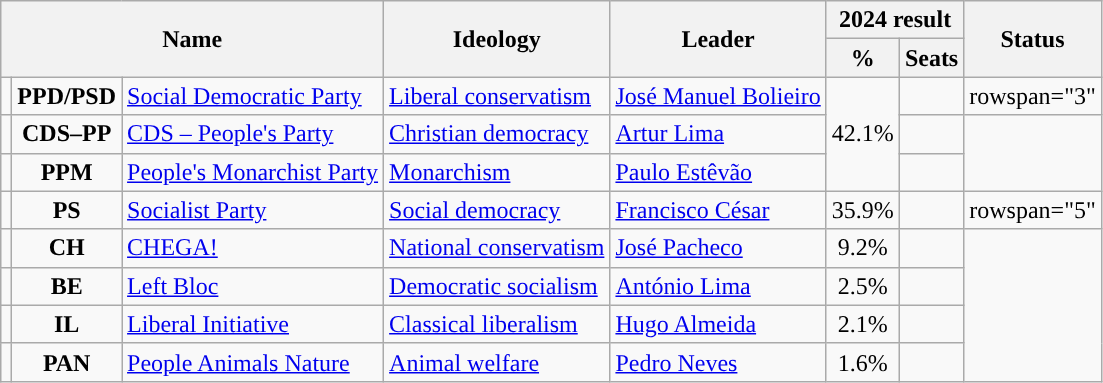<table class="wikitable">
<tr>
<th colspan="3" rowspan="2">Name</th>
<th rowspan="2">Ideology</th>
<th rowspan="2">Leader</th>
<th colspan="2">2024 result</th>
<th width="80px" rowspan="2">Status</th>
</tr>
<tr>
<th>%</th>
<th>Seats</th>
</tr>
<tr>
<td style="color:inherit;background:"></td>
<td style="text-align:center;"><strong>PPD/PSD</strong></td>
<td><a href='#'>Social Democratic Party</a><br></td>
<td><a href='#'>Liberal conservatism</a></td>
<td><a href='#'>José Manuel Bolieiro</a></td>
<td rowspan="3" style="text-align:center;">42.1%</td>
<td></td>
<td>rowspan="3" </td>
</tr>
<tr>
<td style="color:inherit;background:"></td>
<td style="text-align:center;"><strong>CDS–PP</strong></td>
<td><a href='#'>CDS – People's Party</a><br></td>
<td><a href='#'>Christian democracy</a></td>
<td><a href='#'>Artur Lima</a></td>
<td></td>
</tr>
<tr>
<td style="color:inherit;background:"></td>
<td style="text-align:center;"><strong>PPM</strong></td>
<td><a href='#'>People's Monarchist Party</a><br></td>
<td><a href='#'>Monarchism</a></td>
<td><a href='#'>Paulo Estêvão</a></td>
<td></td>
</tr>
<tr>
<td style="color:inherit;background:"></td>
<td style="text-align:center;"><strong>PS</strong></td>
<td><a href='#'>Socialist Party</a><br></td>
<td><a href='#'>Social democracy</a></td>
<td><a href='#'>Francisco César</a></td>
<td style="text-align:center;">35.9%</td>
<td></td>
<td>rowspan="5" </td>
</tr>
<tr>
<td style="color:inherit;background:"></td>
<td style="text-align:center;"><strong>CH</strong></td>
<td><a href='#'>CHEGA!</a><br></td>
<td><a href='#'>National conservatism</a></td>
<td><a href='#'>José Pacheco</a></td>
<td style="text-align:center;">9.2%</td>
<td></td>
</tr>
<tr>
<td style="color:inherit;background:"></td>
<td style="text-align:center;"><strong>BE</strong></td>
<td><a href='#'>Left Bloc</a><br></td>
<td><a href='#'>Democratic socialism</a></td>
<td><a href='#'>António Lima</a></td>
<td style="text-align:center;">2.5%</td>
<td></td>
</tr>
<tr>
<td style="color:inherit;background:"></td>
<td style="text-align:center;"><strong>IL</strong></td>
<td><a href='#'>Liberal Initiative</a><br></td>
<td><a href='#'>Classical liberalism</a></td>
<td><a href='#'>Hugo Almeida</a></td>
<td style="text-align:center;">2.1%</td>
<td></td>
</tr>
<tr>
<td style="color:inherit;background:"></td>
<td style="text-align:center;"><strong>PAN</strong></td>
<td><a href='#'>People Animals Nature</a><br></td>
<td><a href='#'>Animal welfare</a></td>
<td><a href='#'>Pedro Neves</a></td>
<td style="text-align:center;">1.6%</td>
<td></td>
</tr>
</table>
